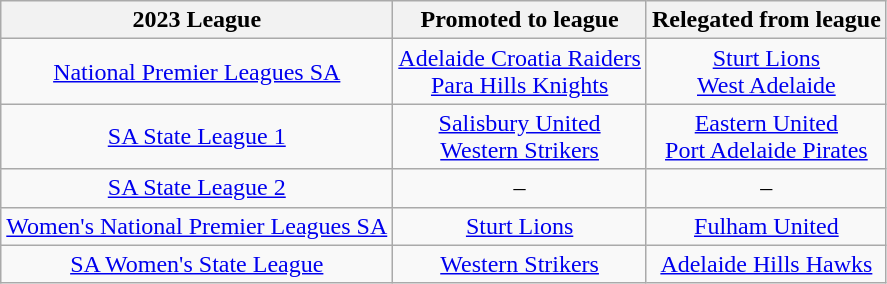<table class="wikitable" style="text-align:center">
<tr>
<th>2023 League</th>
<th>Promoted to league</th>
<th>Relegated from league</th>
</tr>
<tr>
<td><a href='#'>National Premier Leagues SA</a></td>
<td><a href='#'>Adelaide Croatia Raiders</a><br><a href='#'>Para Hills Knights</a></td>
<td><a href='#'>Sturt Lions</a><br><a href='#'>West Adelaide</a></td>
</tr>
<tr>
<td><a href='#'>SA State League 1</a></td>
<td><a href='#'>Salisbury United</a><br><a href='#'>Western Strikers</a></td>
<td><a href='#'>Eastern United</a><br><a href='#'>Port Adelaide Pirates</a></td>
</tr>
<tr>
<td><a href='#'>SA State League 2</a></td>
<td>–</td>
<td>–</td>
</tr>
<tr>
<td><a href='#'>Women's National Premier Leagues SA</a></td>
<td><a href='#'>Sturt Lions</a></td>
<td><a href='#'>Fulham United</a></td>
</tr>
<tr>
<td><a href='#'>SA Women's State League</a></td>
<td><a href='#'>Western Strikers</a></td>
<td><a href='#'>Adelaide Hills Hawks</a></td>
</tr>
</table>
